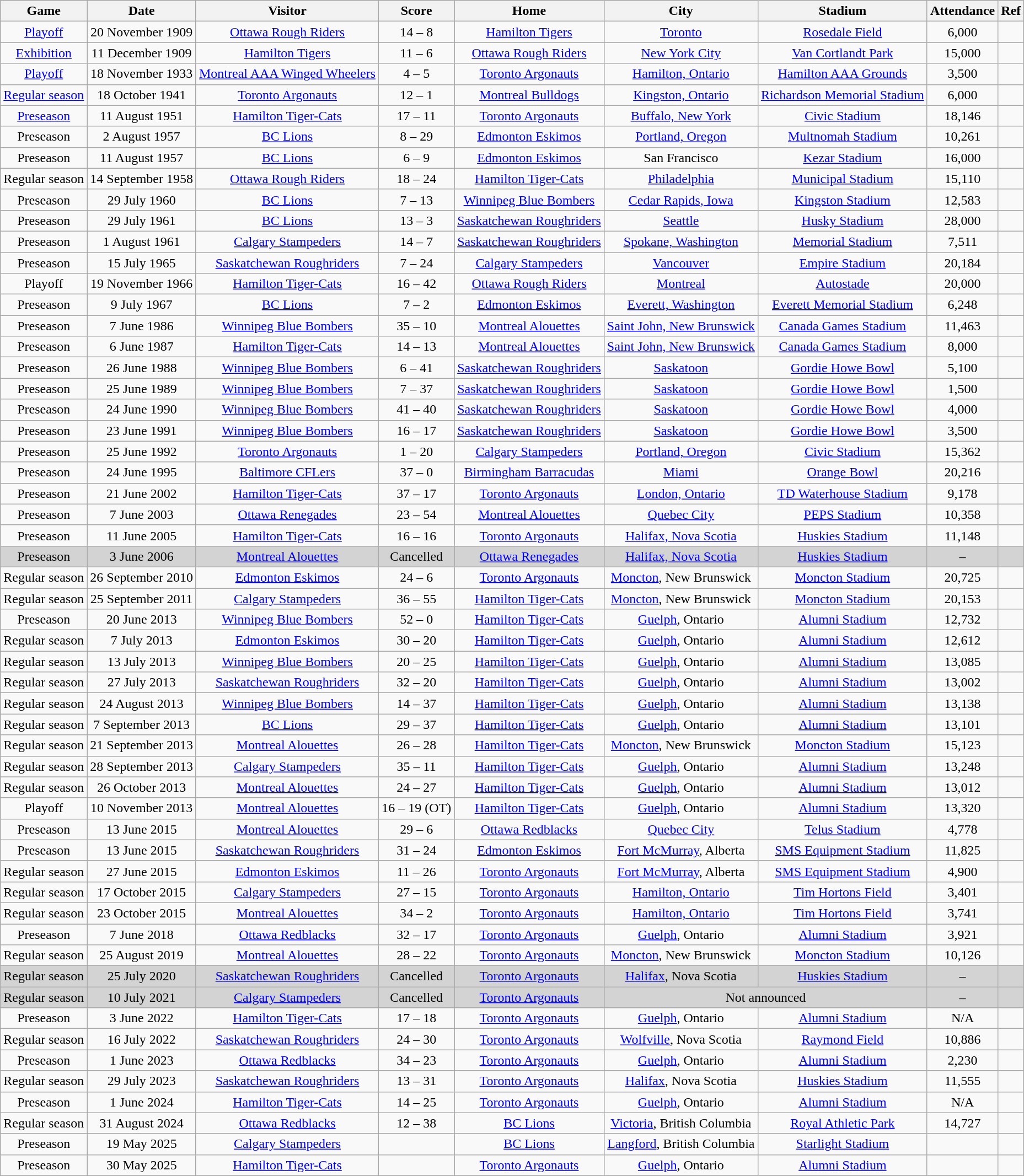<table class="wikitable sortable">
<tr>
<th>Game</th>
<th>Date</th>
<th>Visitor</th>
<th>Score</th>
<th>Home</th>
<th>City</th>
<th>Stadium</th>
<th>Attendance</th>
<th>Ref</th>
</tr>
<tr align="center">
<td> <a href='#'>Playoff</a></td>
<td>20 November 1909</td>
<td><a href='#'>Ottawa Rough Riders</a></td>
<td>14 – 8</td>
<td><a href='#'>Hamilton Tigers</a></td>
<td><a href='#'>Toronto</a></td>
<td><a href='#'>Rosedale Field</a></td>
<td>6,000</td>
<td></td>
</tr>
<tr align="center">
<td> <a href='#'>Exhibition</a></td>
<td>11 December 1909</td>
<td><a href='#'>Hamilton Tigers</a></td>
<td>11 – 6</td>
<td><a href='#'>Ottawa Rough Riders</a></td>
<td><a href='#'>New York City</a> </td>
<td><a href='#'>Van Cortlandt Park</a></td>
<td>15,000</td>
<td></td>
</tr>
<tr align="center">
<td> <a href='#'>Playoff</a></td>
<td>18 November 1933</td>
<td><a href='#'>Montreal AAA Winged Wheelers</a></td>
<td>4 – 5</td>
<td><a href='#'>Toronto Argonauts</a></td>
<td><a href='#'>Hamilton, Ontario</a></td>
<td><a href='#'>Hamilton AAA Grounds</a></td>
<td>3,500</td>
<td></td>
</tr>
<tr align="center">
<td> <a href='#'>Regular season</a></td>
<td>18 October 1941</td>
<td><a href='#'>Toronto Argonauts</a></td>
<td>12 – 1</td>
<td><a href='#'>Montreal Bulldogs</a></td>
<td><a href='#'>Kingston, Ontario</a></td>
<td><a href='#'>Richardson Memorial Stadium</a></td>
<td>6,000</td>
<td></td>
</tr>
<tr align="center">
<td> <a href='#'>Preseason</a></td>
<td>11 August 1951</td>
<td><a href='#'>Hamilton Tiger-Cats</a></td>
<td>17 – 11</td>
<td><a href='#'>Toronto Argonauts</a></td>
<td><a href='#'>Buffalo, New York</a> </td>
<td><a href='#'>Civic Stadium</a></td>
<td>18,146</td>
<td></td>
</tr>
<tr align="center">
<td> Preseason</td>
<td>2 August 1957</td>
<td><a href='#'>BC Lions</a></td>
<td>8 – 29</td>
<td><a href='#'>Edmonton Eskimos</a></td>
<td><a href='#'>Portland, Oregon</a> </td>
<td><a href='#'>Multnomah Stadium</a></td>
<td>10,261</td>
<td></td>
</tr>
<tr align="center">
<td> Preseason</td>
<td>11 August 1957</td>
<td><a href='#'>BC Lions</a></td>
<td>6 – 9</td>
<td><a href='#'>Edmonton Eskimos</a></td>
<td>San Francisco </td>
<td><a href='#'>Kezar Stadium</a></td>
<td>16,000</td>
<td></td>
</tr>
<tr align="center">
<td> Regular season</td>
<td>14 September 1958</td>
<td><a href='#'>Ottawa Rough Riders</a></td>
<td>18 – 24</td>
<td><a href='#'>Hamilton Tiger-Cats</a></td>
<td><a href='#'>Philadelphia</a> </td>
<td><a href='#'>Municipal Stadium</a></td>
<td>15,110</td>
<td></td>
</tr>
<tr align="center">
<td> Preseason</td>
<td>29 July 1960</td>
<td><a href='#'>BC Lions</a></td>
<td>7 – 13</td>
<td><a href='#'>Winnipeg Blue Bombers</a></td>
<td><a href='#'>Cedar Rapids, Iowa</a> </td>
<td><a href='#'>Kingston Stadium</a></td>
<td>12,583</td>
<td></td>
</tr>
<tr align="center">
<td> Preseason</td>
<td>29 July 1961</td>
<td><a href='#'>BC Lions</a></td>
<td>13 – 3</td>
<td><a href='#'>Saskatchewan Roughriders</a></td>
<td><a href='#'>Seattle</a> </td>
<td><a href='#'>Husky Stadium</a></td>
<td>28,000</td>
<td></td>
</tr>
<tr align="center">
<td> Preseason</td>
<td>1 August 1961</td>
<td><a href='#'>Calgary Stampeders</a></td>
<td>14 – 7</td>
<td><a href='#'>Saskatchewan Roughriders</a></td>
<td><a href='#'>Spokane, Washington</a> </td>
<td><a href='#'>Memorial Stadium</a></td>
<td>7,511</td>
<td></td>
</tr>
<tr align="center">
<td> Preseason</td>
<td>15 July 1965</td>
<td><a href='#'>Saskatchewan Roughriders</a></td>
<td>7 – 24</td>
<td><a href='#'>Calgary Stampeders</a></td>
<td><a href='#'>Vancouver</a></td>
<td><a href='#'>Empire Stadium</a></td>
<td>20,184</td>
<td></td>
</tr>
<tr align="center">
<td> Playoff</td>
<td>19 November 1966</td>
<td><a href='#'>Hamilton Tiger-Cats</a></td>
<td>16 – 42</td>
<td><a href='#'>Ottawa Rough Riders</a></td>
<td><a href='#'>Montreal</a></td>
<td><a href='#'>Autostade</a></td>
<td>20,000</td>
<td></td>
</tr>
<tr align="center">
<td> Preseason</td>
<td>9 July 1967</td>
<td><a href='#'>BC Lions</a></td>
<td>7  – 2</td>
<td><a href='#'>Edmonton Eskimos</a></td>
<td><a href='#'>Everett, Washington</a> </td>
<td><a href='#'>Everett Memorial Stadium</a></td>
<td>6,248</td>
<td></td>
</tr>
<tr align="center">
<td> Preseason</td>
<td>7 June 1986</td>
<td><a href='#'>Winnipeg Blue Bombers</a></td>
<td>35 – 10</td>
<td><a href='#'>Montreal Alouettes</a></td>
<td><a href='#'>Saint John, New Brunswick</a></td>
<td><a href='#'>Canada Games Stadium</a></td>
<td>11,463</td>
<td></td>
</tr>
<tr align="center">
<td> Preseason</td>
<td>6 June 1987</td>
<td><a href='#'>Hamilton Tiger-Cats</a></td>
<td>14 – 13</td>
<td><a href='#'>Montreal Alouettes</a></td>
<td><a href='#'>Saint John, New Brunswick</a></td>
<td><a href='#'>Canada Games Stadium</a></td>
<td>8,000</td>
<td></td>
</tr>
<tr align="center">
<td> Preseason</td>
<td>26 June 1988</td>
<td><a href='#'>Winnipeg Blue Bombers</a></td>
<td>6 – 41</td>
<td><a href='#'>Saskatchewan Roughriders</a></td>
<td><a href='#'>Saskatoon</a></td>
<td><a href='#'>Gordie Howe Bowl</a></td>
<td>5,100</td>
<td></td>
</tr>
<tr align="center">
<td> Preseason</td>
<td>25 June 1989</td>
<td><a href='#'>Winnipeg Blue Bombers</a></td>
<td>7 – 37</td>
<td><a href='#'>Saskatchewan Roughriders</a></td>
<td><a href='#'>Saskatoon</a></td>
<td><a href='#'>Gordie Howe Bowl</a></td>
<td>1,500</td>
<td></td>
</tr>
<tr align="center">
<td> Preseason</td>
<td>24 June 1990</td>
<td><a href='#'>Winnipeg Blue Bombers</a></td>
<td>41 – 40</td>
<td><a href='#'>Saskatchewan Roughriders</a></td>
<td><a href='#'>Saskatoon</a></td>
<td><a href='#'>Gordie Howe Bowl</a></td>
<td>4,000</td>
<td></td>
</tr>
<tr align="center">
<td> Preseason</td>
<td>23 June 1991</td>
<td><a href='#'>Winnipeg Blue Bombers</a></td>
<td>16 – 17</td>
<td><a href='#'>Saskatchewan Roughriders</a></td>
<td><a href='#'>Saskatoon</a></td>
<td><a href='#'>Gordie Howe Bowl</a></td>
<td>3,500</td>
<td></td>
</tr>
<tr align="center">
<td> Preseason</td>
<td>25 June 1992</td>
<td><a href='#'>Toronto Argonauts</a></td>
<td>1 – 20</td>
<td><a href='#'>Calgary Stampeders</a></td>
<td><a href='#'>Portland, Oregon</a> </td>
<td><a href='#'>Civic Stadium</a></td>
<td>15,362</td>
<td></td>
</tr>
<tr align="center">
<td> Preseason</td>
<td>24 June 1995</td>
<td><a href='#'>Baltimore CFLers</a></td>
<td>37 – 0</td>
<td><a href='#'>Birmingham Barracudas</a></td>
<td><a href='#'>Miami</a> </td>
<td><a href='#'>Orange Bowl</a></td>
<td>20,216</td>
<td></td>
</tr>
<tr align="center">
<td> Preseason</td>
<td>21 June 2002</td>
<td><a href='#'>Hamilton Tiger-Cats</a></td>
<td>37 – 17</td>
<td><a href='#'>Toronto Argonauts</a></td>
<td><a href='#'>London, Ontario</a></td>
<td><a href='#'>TD Waterhouse Stadium</a></td>
<td>9,178</td>
<td></td>
</tr>
<tr align="center">
<td> Preseason</td>
<td>7 June 2003</td>
<td><a href='#'>Ottawa Renegades</a></td>
<td>23 – 54</td>
<td><a href='#'>Montreal Alouettes</a></td>
<td><a href='#'>Quebec City</a></td>
<td><a href='#'>PEPS Stadium</a></td>
<td>10,358</td>
<td></td>
</tr>
<tr align="center">
<td> Preseason</td>
<td>11 June 2005</td>
<td><a href='#'>Hamilton Tiger-Cats</a></td>
<td>16 – 16</td>
<td><a href='#'>Toronto Argonauts</a></td>
<td><a href='#'>Halifax, Nova Scotia</a></td>
<td><a href='#'>Huskies Stadium</a></td>
<td>11,148</td>
<td></td>
</tr>
<tr align="center" bgcolor="LightGray">
<td> Preseason</td>
<td>3 June 2006</td>
<td><a href='#'>Montreal Alouettes</a></td>
<td>Cancelled</td>
<td><a href='#'>Ottawa Renegades</a></td>
<td><a href='#'>Halifax, Nova Scotia</a></td>
<td><a href='#'>Huskies Stadium</a></td>
<td>–</td>
<td></td>
</tr>
<tr align="center">
<td> Regular season</td>
<td>26 September 2010</td>
<td><a href='#'>Edmonton Eskimos</a></td>
<td>24 – 6</td>
<td><a href='#'>Toronto Argonauts</a></td>
<td><a href='#'>Moncton</a>, New Brunswick</td>
<td><a href='#'>Moncton Stadium</a></td>
<td>20,725</td>
<td></td>
</tr>
<tr align="center">
<td> Regular season</td>
<td>25 September 2011</td>
<td><a href='#'>Calgary Stampeders</a></td>
<td>36 – 55</td>
<td><a href='#'>Hamilton Tiger-Cats</a></td>
<td><a href='#'>Moncton</a>, New Brunswick</td>
<td><a href='#'>Moncton Stadium</a></td>
<td>20,153</td>
<td></td>
</tr>
<tr align="center">
<td> Preseason</td>
<td>20 June 2013</td>
<td><a href='#'>Winnipeg Blue Bombers</a></td>
<td>52 – 0</td>
<td><a href='#'>Hamilton Tiger-Cats</a></td>
<td><a href='#'>Guelph</a>, Ontario</td>
<td><a href='#'>Alumni Stadium</a></td>
<td>12,732</td>
<td></td>
</tr>
<tr align="center">
<td> Regular season</td>
<td>7 July 2013</td>
<td><a href='#'>Edmonton Eskimos</a></td>
<td>30 – 20</td>
<td><a href='#'>Hamilton Tiger-Cats</a></td>
<td><a href='#'>Guelph</a>, Ontario</td>
<td><a href='#'>Alumni Stadium</a></td>
<td>12,612</td>
<td></td>
</tr>
<tr align="center">
<td> Regular season</td>
<td>13 July 2013</td>
<td><a href='#'>Winnipeg Blue Bombers</a></td>
<td>20 – 25</td>
<td><a href='#'>Hamilton Tiger-Cats</a></td>
<td><a href='#'>Guelph</a>, Ontario</td>
<td><a href='#'>Alumni Stadium</a></td>
<td>13,085</td>
<td></td>
</tr>
<tr align="center">
<td> Regular season</td>
<td>27 July 2013</td>
<td><a href='#'>Saskatchewan Roughriders</a></td>
<td>32 – 20</td>
<td><a href='#'>Hamilton Tiger-Cats</a></td>
<td><a href='#'>Guelph</a>, Ontario</td>
<td><a href='#'>Alumni Stadium</a></td>
<td>13,002</td>
<td></td>
</tr>
<tr align="center">
<td> Regular season</td>
<td>24 August 2013</td>
<td><a href='#'>Winnipeg Blue Bombers</a></td>
<td>14 – 37</td>
<td><a href='#'>Hamilton Tiger-Cats</a></td>
<td><a href='#'>Guelph</a>, Ontario</td>
<td><a href='#'>Alumni Stadium</a></td>
<td>13,138</td>
<td></td>
</tr>
<tr align="center">
<td> Regular season</td>
<td>7 September 2013</td>
<td><a href='#'>BC Lions</a></td>
<td>29 – 37</td>
<td><a href='#'>Hamilton Tiger-Cats</a></td>
<td><a href='#'>Guelph</a>, Ontario</td>
<td><a href='#'>Alumni Stadium</a></td>
<td>13,101</td>
<td></td>
</tr>
<tr align="center">
<td> Regular season</td>
<td>21 September 2013</td>
<td><a href='#'>Montreal Alouettes</a></td>
<td>26 – 28</td>
<td><a href='#'>Hamilton Tiger-Cats</a></td>
<td><a href='#'>Moncton</a>, New Brunswick</td>
<td><a href='#'>Moncton Stadium</a></td>
<td>15,123</td>
<td></td>
</tr>
<tr align="center">
<td> Regular season</td>
<td>28 September 2013</td>
<td><a href='#'>Calgary Stampeders</a></td>
<td>35 – 11</td>
<td><a href='#'>Hamilton Tiger-Cats</a></td>
<td><a href='#'>Guelph</a>, Ontario</td>
<td><a href='#'>Alumni Stadium</a></td>
<td>13,248</td>
<td></td>
</tr>
<tr align="center"| Regular season || 14 October 2013 || >
</tr>
<tr align="center">
<td> Regular season</td>
<td>26 October 2013</td>
<td><a href='#'>Montreal Alouettes</a></td>
<td>24 – 27</td>
<td><a href='#'>Hamilton Tiger-Cats</a></td>
<td><a href='#'>Guelph</a>, Ontario</td>
<td><a href='#'>Alumni Stadium</a></td>
<td>13,012</td>
<td></td>
</tr>
<tr align="center">
<td> Playoff</td>
<td>10 November 2013</td>
<td><a href='#'>Montreal Alouettes</a></td>
<td>16 – 19 (OT)</td>
<td><a href='#'>Hamilton Tiger-Cats</a></td>
<td><a href='#'>Guelph</a>, Ontario</td>
<td><a href='#'>Alumni Stadium</a></td>
<td>13,320</td>
<td></td>
</tr>
<tr align="center">
<td> Preseason</td>
<td>13 June 2015</td>
<td><a href='#'>Montreal Alouettes</a></td>
<td>29 – 6</td>
<td><a href='#'>Ottawa Redblacks</a></td>
<td><a href='#'>Quebec City</a></td>
<td><a href='#'>Telus Stadium</a></td>
<td>4,778</td>
<td></td>
</tr>
<tr align="center">
<td> Preseason</td>
<td>13 June 2015</td>
<td><a href='#'>Saskatchewan Roughriders</a></td>
<td>31 – 24</td>
<td><a href='#'>Edmonton Eskimos</a></td>
<td><a href='#'>Fort McMurray</a>, Alberta</td>
<td><a href='#'>SMS Equipment Stadium</a></td>
<td>11,825</td>
<td></td>
</tr>
<tr align="center">
<td> Regular season</td>
<td>27 June 2015</td>
<td><a href='#'>Edmonton Eskimos</a></td>
<td>11 – 26</td>
<td><a href='#'>Toronto Argonauts</a></td>
<td><a href='#'>Fort McMurray</a>, Alberta</td>
<td><a href='#'>SMS Equipment Stadium</a></td>
<td>4,900</td>
<td></td>
</tr>
<tr align="center">
<td> Regular season</td>
<td>17 October 2015</td>
<td><a href='#'>Calgary Stampeders</a></td>
<td>27 – 15</td>
<td><a href='#'>Toronto Argonauts</a></td>
<td><a href='#'>Hamilton, Ontario</a></td>
<td><a href='#'>Tim Hortons Field</a></td>
<td>3,401</td>
<td></td>
</tr>
<tr align="center">
<td> Regular season</td>
<td>23 October 2015</td>
<td><a href='#'>Montreal Alouettes</a></td>
<td>34 – 2</td>
<td><a href='#'>Toronto Argonauts</a></td>
<td><a href='#'>Hamilton, Ontario</a></td>
<td><a href='#'>Tim Hortons Field</a></td>
<td>3,741</td>
<td></td>
</tr>
<tr align="center">
<td> Preseason</td>
<td>7 June 2018</td>
<td><a href='#'>Ottawa Redblacks</a></td>
<td>32 – 17</td>
<td><a href='#'>Toronto Argonauts</a></td>
<td><a href='#'>Guelph</a>, Ontario</td>
<td><a href='#'>Alumni Stadium</a></td>
<td>3,921</td>
<td></td>
</tr>
<tr align="center">
<td> Regular season</td>
<td>25 August 2019</td>
<td><a href='#'>Montreal Alouettes</a></td>
<td>28 – 22</td>
<td><a href='#'>Toronto Argonauts</a></td>
<td><a href='#'>Moncton</a>, New Brunswick</td>
<td><a href='#'>Moncton Stadium</a></td>
<td>10,126</td>
<td></td>
</tr>
<tr align="center" bgcolor="LightGray">
<td> Regular season</td>
<td>25 July 2020</td>
<td><a href='#'>Saskatchewan Roughriders</a></td>
<td>Cancelled</td>
<td><a href='#'>Toronto Argonauts</a></td>
<td><a href='#'>Halifax</a>, Nova Scotia</td>
<td><a href='#'>Huskies Stadium</a></td>
<td>–</td>
<td></td>
</tr>
<tr align="center" bgcolor="LightGray">
<td> Regular season</td>
<td>10 July 2021</td>
<td><a href='#'>Calgary Stampeders</a></td>
<td>Cancelled</td>
<td><a href='#'>Toronto Argonauts</a></td>
<td colspan=2>Not announced</td>
<td>–</td>
<td></td>
</tr>
<tr align="center">
<td> Preseason</td>
<td>3 June 2022</td>
<td><a href='#'>Hamilton Tiger-Cats</a></td>
<td>17 – 18</td>
<td><a href='#'>Toronto Argonauts</a></td>
<td><a href='#'>Guelph</a>, Ontario</td>
<td><a href='#'>Alumni Stadium</a></td>
<td>N/A</td>
<td></td>
</tr>
<tr align="center">
<td> Regular season</td>
<td>16 July 2022</td>
<td><a href='#'>Saskatchewan Roughriders</a></td>
<td>24 – 30</td>
<td><a href='#'>Toronto Argonauts</a></td>
<td><a href='#'>Wolfville</a>, Nova Scotia</td>
<td><a href='#'>Raymond Field</a></td>
<td>10,886</td>
<td></td>
</tr>
<tr align="center">
<td> Preseason</td>
<td>1 June 2023</td>
<td><a href='#'>Ottawa Redblacks</a></td>
<td>34 – 23</td>
<td><a href='#'>Toronto Argonauts</a></td>
<td><a href='#'>Guelph</a>, Ontario</td>
<td><a href='#'>Alumni Stadium</a></td>
<td>2,230</td>
<td></td>
</tr>
<tr align="center">
<td> Regular season</td>
<td>29 July 2023</td>
<td><a href='#'>Saskatchewan Roughriders</a></td>
<td>13 – 31</td>
<td><a href='#'>Toronto Argonauts</a></td>
<td><a href='#'>Halifax</a>, Nova Scotia</td>
<td><a href='#'>Huskies Stadium</a></td>
<td>11,555</td>
<td></td>
</tr>
<tr align="center">
<td> Preseason</td>
<td>1 June 2024</td>
<td><a href='#'>Hamilton Tiger-Cats</a></td>
<td>14 – 25</td>
<td><a href='#'>Toronto Argonauts</a></td>
<td><a href='#'>Guelph</a>, Ontario</td>
<td><a href='#'>Alumni Stadium</a></td>
<td>N/A</td>
<td></td>
</tr>
<tr align="center">
<td> Regular season</td>
<td>31 August 2024</td>
<td><a href='#'>Ottawa Redblacks</a></td>
<td>12 – 38</td>
<td><a href='#'>BC Lions</a></td>
<td><a href='#'>Victoria</a>, British Columbia</td>
<td><a href='#'>Royal Athletic Park</a></td>
<td>14,727</td>
<td></td>
</tr>
<tr align="center">
<td> Preseason</td>
<td>19 May 2025</td>
<td><a href='#'>Calgary Stampeders</a></td>
<td></td>
<td><a href='#'>BC Lions</a></td>
<td><a href='#'>Langford</a>, British Columbia</td>
<td><a href='#'>Starlight Stadium</a></td>
<td></td>
<td></td>
</tr>
<tr align="center">
<td> Preseason</td>
<td>30 May 2025</td>
<td><a href='#'>Hamilton Tiger-Cats</a></td>
<td></td>
<td><a href='#'>Toronto Argonauts</a></td>
<td><a href='#'>Guelph</a>, Ontario</td>
<td><a href='#'>Alumni Stadium</a></td>
<td></td>
<td></td>
</tr>
</table>
